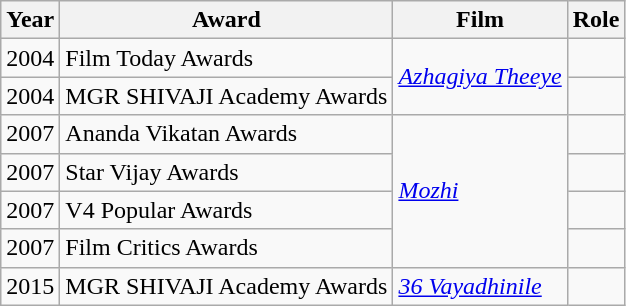<table class="wikitable sortable">
<tr>
<th>Year</th>
<th>Award</th>
<th>Film</th>
<th>Role</th>
</tr>
<tr>
<td>2004</td>
<td>Film Today Awards</td>
<td rowspan=2><em><a href='#'>Azhagiya Theeye</a></em></td>
<td></td>
</tr>
<tr>
<td>2004</td>
<td>MGR SHIVAJI Academy Awards</td>
<td></td>
</tr>
<tr>
<td>2007</td>
<td>Ananda Vikatan Awards</td>
<td rowspan="4"><em><a href='#'>Mozhi</a></em></td>
<td></td>
</tr>
<tr>
<td>2007</td>
<td>Star Vijay Awards </td>
<td></td>
</tr>
<tr>
<td>2007</td>
<td>V4 Popular Awards</td>
<td></td>
</tr>
<tr>
<td>2007</td>
<td>Film Critics Awards</td>
<td></td>
</tr>
<tr>
<td>2015</td>
<td>MGR SHIVAJI Academy Awards</td>
<td><em><a href='#'>36 Vayadhinile</a></em></td>
<td></td>
</tr>
</table>
